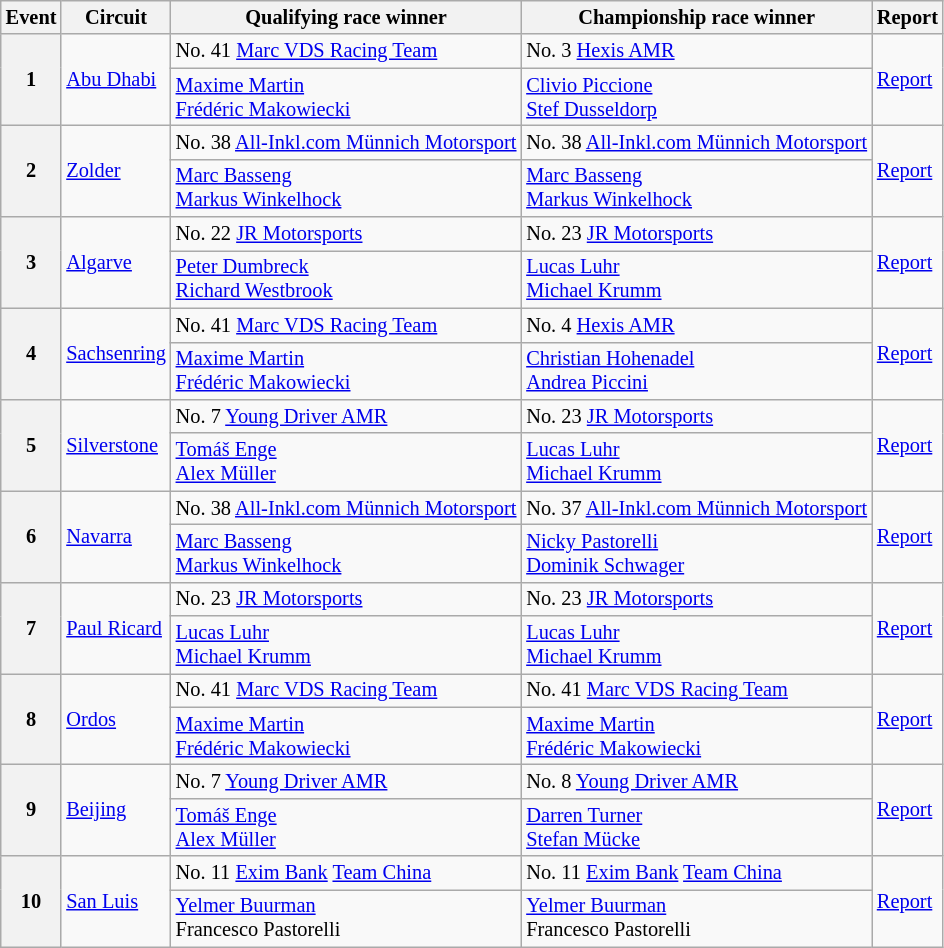<table class="wikitable" style="font-size: 85%;">
<tr>
<th>Event</th>
<th>Circuit</th>
<th>Qualifying race winner</th>
<th>Championship race winner</th>
<th>Report</th>
</tr>
<tr>
<th rowspan=2>1</th>
<td rowspan=2><a href='#'>Abu Dhabi</a></td>
<td> No. 41 <a href='#'>Marc VDS Racing Team</a></td>
<td> No. 3 <a href='#'>Hexis AMR</a></td>
<td rowspan=2><a href='#'>Report</a></td>
</tr>
<tr>
<td> <a href='#'>Maxime Martin</a><br> <a href='#'>Frédéric Makowiecki</a></td>
<td> <a href='#'>Clivio Piccione</a><br> <a href='#'>Stef Dusseldorp</a></td>
</tr>
<tr>
<th rowspan=2>2</th>
<td rowspan=2><a href='#'>Zolder</a></td>
<td> No. 38 <a href='#'>All-Inkl.com Münnich Motorsport</a></td>
<td> No. 38 <a href='#'>All-Inkl.com Münnich Motorsport</a></td>
<td rowspan=2><a href='#'>Report</a></td>
</tr>
<tr>
<td> <a href='#'>Marc Basseng</a><br> <a href='#'>Markus Winkelhock</a></td>
<td> <a href='#'>Marc Basseng</a><br> <a href='#'>Markus Winkelhock</a></td>
</tr>
<tr>
<th rowspan=2>3</th>
<td rowspan=2><a href='#'>Algarve</a></td>
<td> No. 22 <a href='#'>JR Motorsports</a></td>
<td> No. 23 <a href='#'>JR Motorsports</a></td>
<td rowspan=2><a href='#'>Report</a></td>
</tr>
<tr>
<td> <a href='#'>Peter Dumbreck</a><br> <a href='#'>Richard Westbrook</a></td>
<td> <a href='#'>Lucas Luhr</a><br> <a href='#'>Michael Krumm</a></td>
</tr>
<tr>
<th rowspan=2>4</th>
<td rowspan=2><a href='#'>Sachsenring</a></td>
<td> No. 41 <a href='#'>Marc VDS Racing Team</a></td>
<td> No. 4 <a href='#'>Hexis AMR</a></td>
<td rowspan=2><a href='#'>Report</a></td>
</tr>
<tr>
<td> <a href='#'>Maxime Martin</a><br> <a href='#'>Frédéric Makowiecki</a></td>
<td> <a href='#'>Christian Hohenadel</a><br> <a href='#'>Andrea Piccini</a></td>
</tr>
<tr>
<th rowspan=2>5</th>
<td rowspan=2><a href='#'>Silverstone</a></td>
<td> No. 7 <a href='#'>Young Driver AMR</a></td>
<td> No. 23 <a href='#'>JR Motorsports</a></td>
<td rowspan=2><a href='#'>Report</a></td>
</tr>
<tr>
<td> <a href='#'>Tomáš Enge</a><br> <a href='#'>Alex Müller</a></td>
<td> <a href='#'>Lucas Luhr</a><br> <a href='#'>Michael Krumm</a></td>
</tr>
<tr>
<th rowspan=2>6</th>
<td rowspan=2><a href='#'>Navarra</a></td>
<td> No. 38 <a href='#'>All-Inkl.com Münnich Motorsport</a></td>
<td> No. 37 <a href='#'>All-Inkl.com Münnich Motorsport</a></td>
<td rowspan=2><a href='#'>Report</a></td>
</tr>
<tr>
<td> <a href='#'>Marc Basseng</a><br> <a href='#'>Markus Winkelhock</a></td>
<td> <a href='#'>Nicky Pastorelli</a><br> <a href='#'>Dominik Schwager</a></td>
</tr>
<tr>
<th rowspan=2>7</th>
<td rowspan=2><a href='#'>Paul Ricard</a></td>
<td> No. 23 <a href='#'>JR Motorsports</a></td>
<td> No. 23 <a href='#'>JR Motorsports</a></td>
<td rowspan=2><a href='#'>Report</a></td>
</tr>
<tr>
<td> <a href='#'>Lucas Luhr</a><br> <a href='#'>Michael Krumm</a></td>
<td> <a href='#'>Lucas Luhr</a><br> <a href='#'>Michael Krumm</a></td>
</tr>
<tr>
<th rowspan=2>8</th>
<td rowspan=2><a href='#'>Ordos</a></td>
<td> No. 41 <a href='#'>Marc VDS Racing Team</a></td>
<td> No. 41 <a href='#'>Marc VDS Racing Team</a></td>
<td rowspan=2><a href='#'>Report</a></td>
</tr>
<tr>
<td> <a href='#'>Maxime Martin</a><br> <a href='#'>Frédéric Makowiecki</a></td>
<td> <a href='#'>Maxime Martin</a><br> <a href='#'>Frédéric Makowiecki</a></td>
</tr>
<tr>
<th rowspan=2>9</th>
<td rowspan=2><a href='#'>Beijing</a></td>
<td> No. 7 <a href='#'>Young Driver AMR</a></td>
<td> No. 8 <a href='#'>Young Driver AMR</a></td>
<td rowspan=2><a href='#'>Report</a></td>
</tr>
<tr>
<td> <a href='#'>Tomáš Enge</a><br> <a href='#'>Alex Müller</a></td>
<td> <a href='#'>Darren Turner</a><br> <a href='#'>Stefan Mücke</a></td>
</tr>
<tr>
<th rowspan=2>10</th>
<td rowspan=2><a href='#'>San Luis</a></td>
<td> No. 11 <a href='#'>Exim Bank</a> <a href='#'>Team China</a></td>
<td> No. 11 <a href='#'>Exim Bank</a> <a href='#'>Team China</a></td>
<td rowspan=2><a href='#'>Report</a></td>
</tr>
<tr>
<td> <a href='#'>Yelmer Buurman</a><br> Francesco Pastorelli</td>
<td> <a href='#'>Yelmer Buurman</a><br> Francesco Pastorelli</td>
</tr>
</table>
